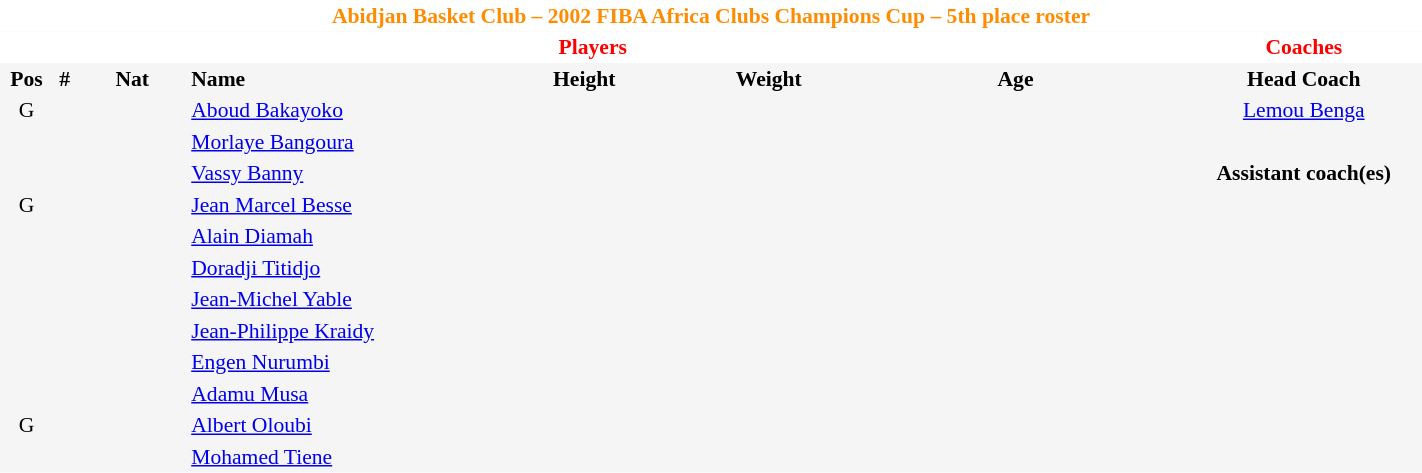<table border=0 cellpadding=2 cellspacing=0  |- bgcolor=#f5f5f5 style="text-align:center; font-size:90%;" width=75%>
<tr>
<td colspan="8" style="background: white; color: #ff8c00"><strong>Abidjan Basket Club – 2002 FIBA Africa Clubs Champions Cup – 5th place roster</strong></td>
</tr>
<tr>
<td colspan="7" style="background: white; color: red"><strong>Players</strong></td>
<td style="background: white; color: red"><strong>Coaches</strong></td>
</tr>
<tr style="background=#f5f5f5; color: black">
<th width=5px>Pos</th>
<th width=5px>#</th>
<th width=50px>Nat</th>
<th width=135px align=left>Name</th>
<th width=100px>Height</th>
<th width=70px>Weight</th>
<th width=160px>Age</th>
<th width=110px>Head Coach</th>
</tr>
<tr>
<td>G</td>
<td></td>
<td></td>
<td align=left><a href='#'>Aboud Bakayoko</a></td>
<td><span></span></td>
<td></td>
<td><span></span></td>
<td> <a href='#'>Lemou Benga</a></td>
</tr>
<tr>
<td></td>
<td></td>
<td></td>
<td align=left><a href='#'>Morlaye Bangoura</a></td>
<td></td>
<td></td>
<td><span></span></td>
</tr>
<tr>
<td></td>
<td></td>
<td></td>
<td align=left><a href='#'>Vassy Banny</a></td>
<td><span></span></td>
<td><span></span></td>
<td><span></span></td>
<td><strong>Assistant coach(es)</strong></td>
</tr>
<tr>
<td>G</td>
<td></td>
<td></td>
<td align=left><a href='#'>Jean Marcel Besse</a></td>
<td><span></span></td>
<td></td>
<td><span></span></td>
</tr>
<tr>
<td></td>
<td></td>
<td></td>
<td align=left><a href='#'>Alain Diamah</a></td>
<td><span></span></td>
<td><span></span></td>
<td><span></span></td>
</tr>
<tr>
<td></td>
<td></td>
<td></td>
<td align=left><a href='#'>Doradji Titidjo</a></td>
<td></td>
<td></td>
<td></td>
</tr>
<tr>
<td></td>
<td></td>
<td></td>
<td align=left><a href='#'>Jean-Michel Yable</a></td>
<td></td>
<td></td>
<td><span></span></td>
</tr>
<tr>
<td></td>
<td></td>
<td></td>
<td align=left><a href='#'>Jean-Philippe Kraidy</a></td>
<td></td>
<td></td>
<td><span></span></td>
</tr>
<tr>
<td></td>
<td></td>
<td></td>
<td align=left><a href='#'>Engen Nurumbi</a></td>
<td><span></span></td>
<td></td>
<td><span></span></td>
</tr>
<tr>
<td></td>
<td></td>
<td></td>
<td align=left><a href='#'>Adamu Musa</a></td>
<td></td>
<td></td>
<td></td>
</tr>
<tr>
<td>G</td>
<td></td>
<td></td>
<td align=left><a href='#'>Albert Oloubi</a></td>
<td></td>
<td></td>
<td></td>
</tr>
<tr>
<td></td>
<td></td>
<td></td>
<td align=left><a href='#'>Mohamed Tiene</a></td>
<td></td>
<td></td>
<td></td>
</tr>
</table>
